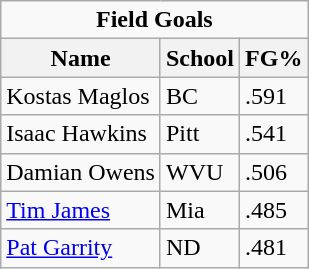<table class="wikitable">
<tr>
<td colspan=3 style="text-align:center;"><strong>Field Goals</strong></td>
</tr>
<tr>
<th>Name</th>
<th>School</th>
<th>FG%</th>
</tr>
<tr>
<td>Kostas Maglos</td>
<td>BC</td>
<td>.591</td>
</tr>
<tr>
<td>Isaac Hawkins</td>
<td>Pitt</td>
<td>.541</td>
</tr>
<tr>
<td>Damian Owens</td>
<td>WVU</td>
<td>.506</td>
</tr>
<tr>
<td><a href='#'>Tim James</a></td>
<td>Mia</td>
<td>.485</td>
</tr>
<tr>
<td><a href='#'>Pat Garrity</a></td>
<td>ND</td>
<td>.481</td>
</tr>
</table>
